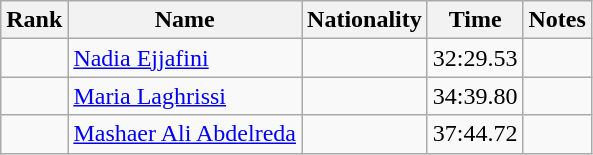<table class="wikitable sortable" style="text-align:center">
<tr>
<th>Rank</th>
<th>Name</th>
<th>Nationality</th>
<th>Time</th>
<th>Notes</th>
</tr>
<tr>
<td></td>
<td align=left><a href='#'>Nadia Ejjafini</a></td>
<td align=left></td>
<td>32:29.53</td>
<td></td>
</tr>
<tr>
<td></td>
<td align=left><a href='#'>Maria Laghrissi</a></td>
<td align=left></td>
<td>34:39.80</td>
<td></td>
</tr>
<tr>
<td></td>
<td align=left><a href='#'>Mashaer Ali Abdelreda</a></td>
<td align=left></td>
<td>37:44.72</td>
<td></td>
</tr>
</table>
